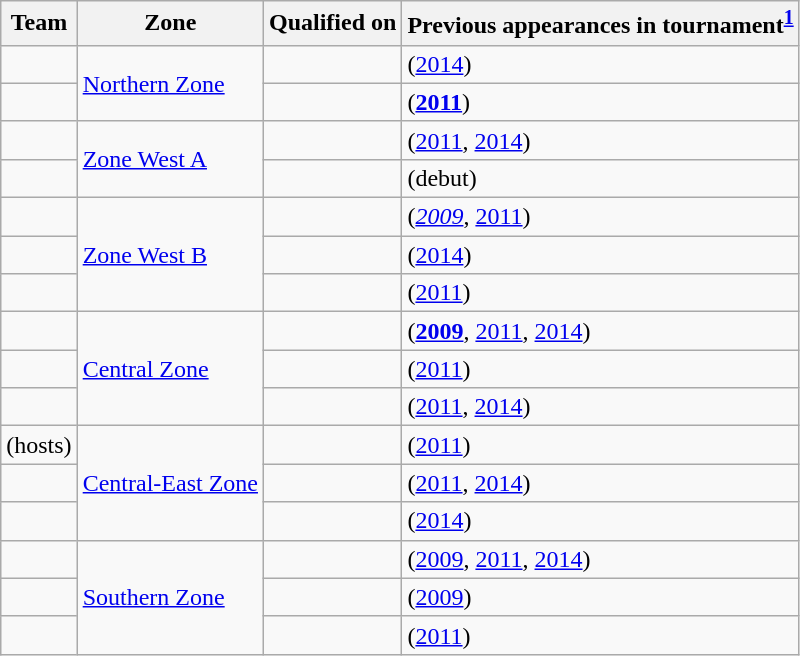<table class="wikitable sortable" style="text-align: left;">
<tr>
<th>Team</th>
<th>Zone</th>
<th>Qualified on</th>
<th>Previous appearances in tournament<sup><strong><a href='#'>1</a></strong></sup></th>
</tr>
<tr>
<td></td>
<td rowspan=2><a href='#'>Northern Zone</a></td>
<td></td>
<td> (<a href='#'>2014</a>)</td>
</tr>
<tr>
<td></td>
<td></td>
<td> (<strong><a href='#'>2011</a></strong>)</td>
</tr>
<tr>
<td></td>
<td rowspan=2><a href='#'>Zone West A</a></td>
<td></td>
<td> (<a href='#'>2011</a>, <a href='#'>2014</a>)</td>
</tr>
<tr>
<td></td>
<td></td>
<td> (debut)</td>
</tr>
<tr>
<td></td>
<td rowspan=3><a href='#'>Zone West B</a></td>
<td></td>
<td> (<em><a href='#'>2009</a></em>, <a href='#'>2011</a>)</td>
</tr>
<tr>
<td></td>
<td></td>
<td> (<a href='#'>2014</a>)</td>
</tr>
<tr>
<td></td>
<td></td>
<td> (<a href='#'>2011</a>)</td>
</tr>
<tr>
<td></td>
<td rowspan=3><a href='#'>Central Zone</a></td>
<td></td>
<td> (<strong><a href='#'>2009</a></strong>, <a href='#'>2011</a>, <a href='#'>2014</a>)</td>
</tr>
<tr>
<td></td>
<td></td>
<td> (<a href='#'>2011</a>)</td>
</tr>
<tr>
<td></td>
<td></td>
<td> (<a href='#'>2011</a>, <a href='#'>2014</a>)</td>
</tr>
<tr>
<td> (hosts)</td>
<td rowspan=3><a href='#'>Central-East Zone</a></td>
<td></td>
<td> (<a href='#'>2011</a>)</td>
</tr>
<tr>
<td></td>
<td></td>
<td> (<a href='#'>2011</a>, <a href='#'>2014</a>)</td>
</tr>
<tr>
<td></td>
<td></td>
<td> (<a href='#'>2014</a>)</td>
</tr>
<tr>
<td></td>
<td rowspan=3><a href='#'>Southern Zone</a></td>
<td></td>
<td> (<a href='#'>2009</a>, <a href='#'>2011</a>, <a href='#'>2014</a>)</td>
</tr>
<tr>
<td></td>
<td></td>
<td> (<a href='#'>2009</a>)</td>
</tr>
<tr>
<td></td>
<td></td>
<td> (<a href='#'>2011</a>)</td>
</tr>
</table>
